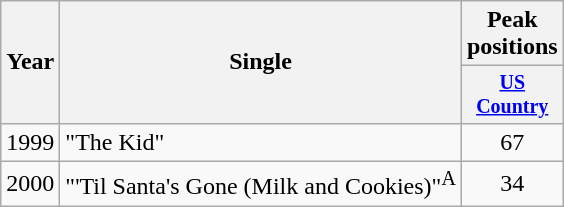<table class="wikitable" style="text-align:center;">
<tr>
<th rowspan="2">Year</th>
<th rowspan="2">Single</th>
<th colspan="1">Peak positions</th>
</tr>
<tr style="font-size:smaller;">
<th width="60"><a href='#'>US Country</a></th>
</tr>
<tr>
<td>1999</td>
<td align="left">"The Kid"</td>
<td>67</td>
</tr>
<tr>
<td>2000</td>
<td align="left">"'Til Santa's Gone (Milk and Cookies)"<sup>A</sup></td>
<td>34</td>
</tr>
</table>
